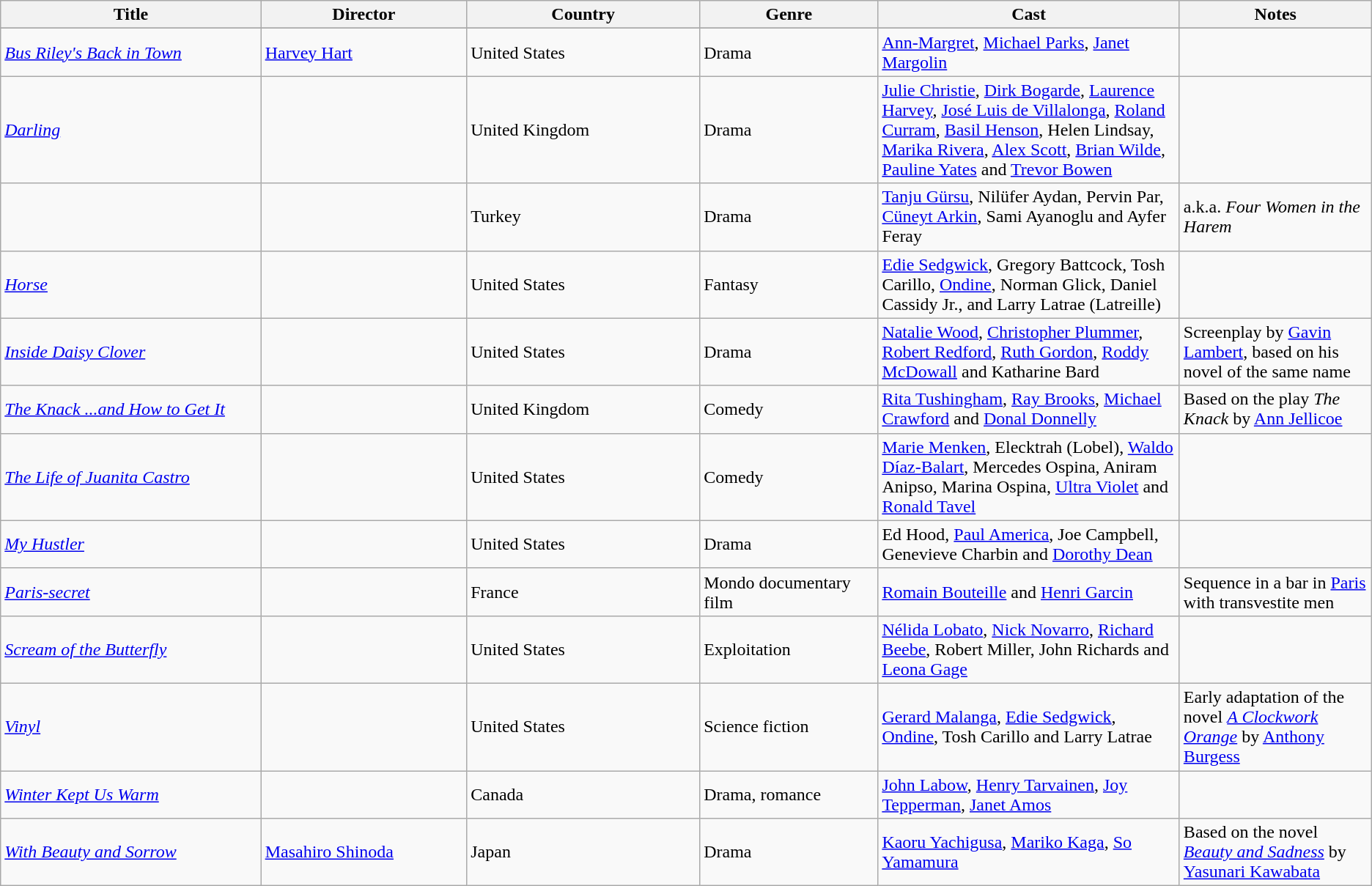<table class="wikitable sortable">
<tr>
<th width="19%">Title</th>
<th width="15%">Director</th>
<th width="17%">Country</th>
<th width="13%">Genre</th>
<th width="22%">Cast</th>
<th width="36%">Notes</th>
</tr>
<tr valign="top">
</tr>
<tr>
<td><em><a href='#'>Bus Riley's Back in Town</a></em></td>
<td><a href='#'>Harvey Hart</a></td>
<td>United States</td>
<td>Drama</td>
<td><a href='#'>Ann-Margret</a>, <a href='#'>Michael Parks</a>, <a href='#'>Janet Margolin</a></td>
<td></td>
</tr>
<tr>
<td><em><a href='#'>Darling</a></em></td>
<td></td>
<td>United Kingdom</td>
<td>Drama</td>
<td><a href='#'>Julie Christie</a>, <a href='#'>Dirk Bogarde</a>, <a href='#'>Laurence Harvey</a>, <a href='#'>José Luis de Villalonga</a>, <a href='#'>Roland Curram</a>, <a href='#'>Basil Henson</a>, Helen Lindsay, <a href='#'>Marika Rivera</a>, <a href='#'>Alex Scott</a>, <a href='#'>Brian Wilde</a>, <a href='#'>Pauline Yates</a> and <a href='#'>Trevor Bowen</a></td>
<td></td>
</tr>
<tr>
<td></td>
<td></td>
<td>Turkey</td>
<td>Drama</td>
<td><a href='#'>Tanju Gürsu</a>, Nilüfer Aydan, Pervin Par, <a href='#'>Cüneyt Arkin</a>, Sami Ayanoglu and Ayfer Feray</td>
<td>a.k.a. <em>Four Women in the Harem</em></td>
</tr>
<tr>
<td><em><a href='#'>Horse</a></em></td>
<td></td>
<td>United States</td>
<td>Fantasy</td>
<td><a href='#'>Edie Sedgwick</a>, Gregory Battcock, Tosh Carillo, <a href='#'>Ondine</a>, Norman Glick, Daniel Cassidy Jr., and Larry Latrae (Latreille)</td>
<td></td>
</tr>
<tr>
<td><em><a href='#'>Inside Daisy Clover</a></em></td>
<td></td>
<td>United States</td>
<td>Drama</td>
<td><a href='#'>Natalie Wood</a>, <a href='#'>Christopher Plummer</a>, <a href='#'>Robert Redford</a>, <a href='#'>Ruth Gordon</a>, <a href='#'>Roddy McDowall</a> and Katharine Bard</td>
<td>Screenplay by <a href='#'>Gavin Lambert</a>, based on his novel of the same name</td>
</tr>
<tr>
<td><em><a href='#'>The Knack ...and How to Get It</a></em></td>
<td></td>
<td>United Kingdom</td>
<td>Comedy</td>
<td><a href='#'>Rita Tushingham</a>, <a href='#'>Ray Brooks</a>, <a href='#'>Michael Crawford</a> and <a href='#'>Donal Donnelly</a></td>
<td>Based on the play <em>The Knack</em> by <a href='#'>Ann Jellicoe</a></td>
</tr>
<tr>
<td><em><a href='#'>The Life of Juanita Castro</a></em></td>
<td></td>
<td>United States</td>
<td>Comedy</td>
<td><a href='#'>Marie Menken</a>, Elecktrah (Lobel), <a href='#'>Waldo Díaz-Balart</a>, Mercedes Ospina, Aniram Anipso, Marina Ospina, <a href='#'>Ultra Violet</a> and <a href='#'>Ronald Tavel</a></td>
<td></td>
</tr>
<tr>
<td><em><a href='#'>My Hustler</a></em></td>
<td></td>
<td>United States</td>
<td>Drama</td>
<td>Ed Hood, <a href='#'>Paul America</a>, Joe Campbell, Genevieve Charbin and <a href='#'>Dorothy Dean</a></td>
<td></td>
</tr>
<tr>
<td><em><a href='#'>Paris-secret</a></em></td>
<td></td>
<td>France</td>
<td>Mondo documentary film</td>
<td><a href='#'>Romain Bouteille</a> and <a href='#'>Henri Garcin</a></td>
<td>Sequence in a bar in <a href='#'>Paris</a> with transvestite men</td>
</tr>
<tr>
<td><em><a href='#'>Scream of the Butterfly</a></em></td>
<td></td>
<td>United States</td>
<td>Exploitation</td>
<td><a href='#'>Nélida Lobato</a>, <a href='#'>Nick Novarro</a>, <a href='#'>Richard Beebe</a>, Robert Miller, John Richards and <a href='#'>Leona Gage</a></td>
<td></td>
</tr>
<tr>
<td><em><a href='#'>Vinyl</a></em></td>
<td></td>
<td>United States</td>
<td>Science fiction</td>
<td><a href='#'>Gerard Malanga</a>, <a href='#'>Edie Sedgwick</a>, <a href='#'>Ondine</a>, Tosh Carillo and Larry Latrae</td>
<td>Early adaptation of the novel <em><a href='#'>A Clockwork Orange</a></em> by <a href='#'>Anthony Burgess</a></td>
</tr>
<tr>
<td><em><a href='#'>Winter Kept Us Warm</a></em></td>
<td></td>
<td>Canada</td>
<td>Drama, romance</td>
<td><a href='#'>John Labow</a>, <a href='#'>Henry Tarvainen</a>, <a href='#'>Joy Tepperman</a>, <a href='#'>Janet Amos</a></td>
<td></td>
</tr>
<tr>
<td><em><a href='#'>With Beauty and Sorrow</a></em></td>
<td><a href='#'>Masahiro Shinoda</a></td>
<td>Japan</td>
<td>Drama</td>
<td><a href='#'>Kaoru Yachigusa</a>, <a href='#'>Mariko Kaga</a>, <a href='#'>So Yamamura</a></td>
<td>Based on the novel <em><a href='#'>Beauty and Sadness</a></em> by <a href='#'>Yasunari Kawabata</a></td>
</tr>
</table>
